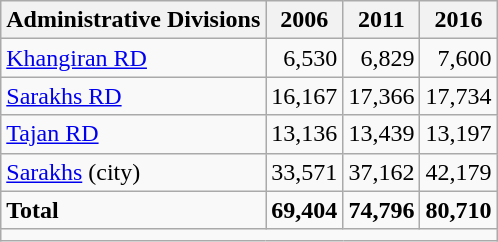<table class="wikitable">
<tr>
<th>Administrative Divisions</th>
<th>2006</th>
<th>2011</th>
<th>2016</th>
</tr>
<tr>
<td><a href='#'>Khangiran RD</a></td>
<td style="text-align: right;">6,530</td>
<td style="text-align: right;">6,829</td>
<td style="text-align: right;">7,600</td>
</tr>
<tr>
<td><a href='#'>Sarakhs RD</a></td>
<td style="text-align: right;">16,167</td>
<td style="text-align: right;">17,366</td>
<td style="text-align: right;">17,734</td>
</tr>
<tr>
<td><a href='#'>Tajan RD</a></td>
<td style="text-align: right;">13,136</td>
<td style="text-align: right;">13,439</td>
<td style="text-align: right;">13,197</td>
</tr>
<tr>
<td><a href='#'>Sarakhs</a> (city)</td>
<td style="text-align: right;">33,571</td>
<td style="text-align: right;">37,162</td>
<td style="text-align: right;">42,179</td>
</tr>
<tr>
<td><strong>Total</strong></td>
<td style="text-align: right;"><strong>69,404</strong></td>
<td style="text-align: right;"><strong>74,796</strong></td>
<td style="text-align: right;"><strong>80,710</strong></td>
</tr>
<tr>
<td colspan=4></td>
</tr>
</table>
